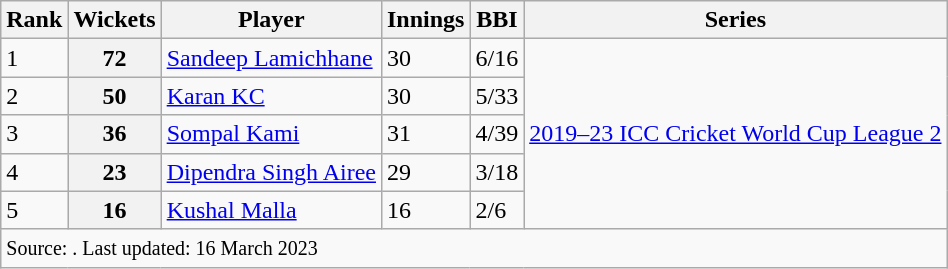<table class="wikitable">
<tr>
<th>Rank</th>
<th>Wickets</th>
<th>Player</th>
<th>Innings</th>
<th>BBI</th>
<th>Series</th>
</tr>
<tr>
<td>1</td>
<th>72</th>
<td><a href='#'>Sandeep Lamichhane</a></td>
<td>30</td>
<td>6/16</td>
<td rowspan="5"><a href='#'>2019–23 ICC Cricket World Cup League 2</a></td>
</tr>
<tr>
<td>2</td>
<th>50</th>
<td><a href='#'>Karan KC</a></td>
<td>30</td>
<td>5/33</td>
</tr>
<tr>
<td>3</td>
<th>36</th>
<td><a href='#'>Sompal Kami</a></td>
<td>31</td>
<td>4/39</td>
</tr>
<tr>
<td>4</td>
<th>23</th>
<td><a href='#'>Dipendra Singh Airee</a></td>
<td>29</td>
<td>3/18</td>
</tr>
<tr>
<td>5</td>
<th>16</th>
<td><a href='#'>Kushal Malla</a></td>
<td>16</td>
<td>2/6</td>
</tr>
<tr>
<td colspan="6"><small>Source: . Last updated: 16 March 2023</small></td>
</tr>
</table>
